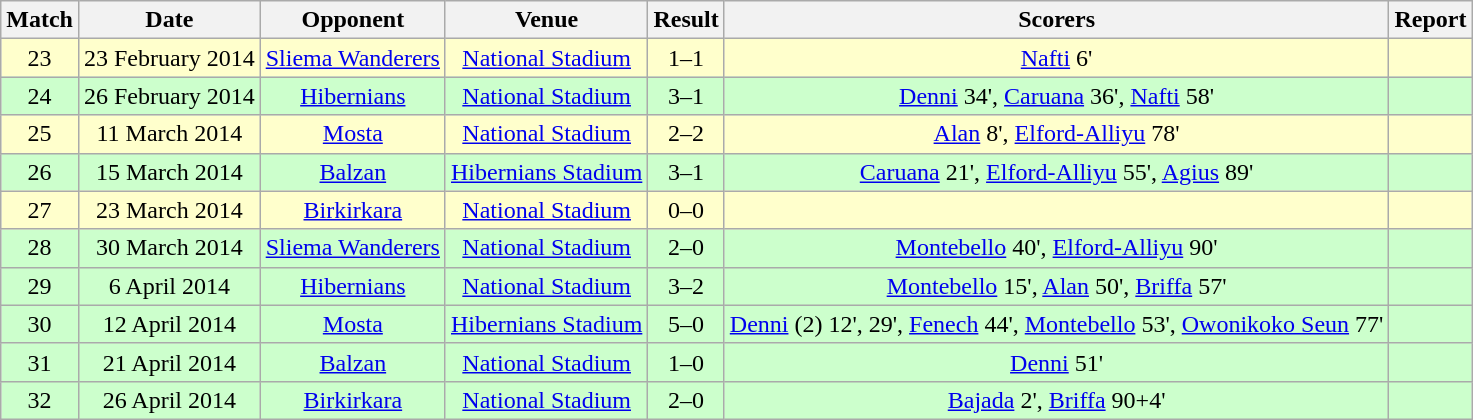<table class="wikitable"|ordenable=si style="font-size:100%; text-align:center">
<tr>
<th>Match</th>
<th>Date</th>
<th>Opponent</th>
<th>Venue</th>
<th>Result</th>
<th>Scorers</th>
<th>Report</th>
</tr>
<tr style="background: #FFFFCC;">
<td>23</td>
<td>23 February 2014</td>
<td><a href='#'>Sliema Wanderers</a></td>
<td><a href='#'>National Stadium</a></td>
<td>1–1</td>
<td><a href='#'>Nafti</a> 6'</td>
<td></td>
</tr>
<tr style="background: #CCFFCC;">
<td>24</td>
<td>26 February 2014</td>
<td><a href='#'>Hibernians</a></td>
<td><a href='#'>National Stadium</a></td>
<td>3–1</td>
<td><a href='#'>Denni</a> 34', <a href='#'>Caruana</a> 36', <a href='#'>Nafti</a> 58'</td>
<td></td>
</tr>
<tr style="background: #FFFFCC;">
<td>25</td>
<td>11 March 2014</td>
<td><a href='#'>Mosta</a></td>
<td><a href='#'>National Stadium</a></td>
<td>2–2</td>
<td><a href='#'>Alan</a> 8', <a href='#'>Elford-Alliyu</a> 78'</td>
<td></td>
</tr>
<tr style="background: #CCFFCC;">
<td>26</td>
<td>15 March 2014</td>
<td><a href='#'>Balzan</a></td>
<td><a href='#'>Hibernians Stadium</a></td>
<td>3–1</td>
<td><a href='#'>Caruana</a> 21', <a href='#'>Elford-Alliyu</a> 55', <a href='#'>Agius</a> 89'</td>
<td></td>
</tr>
<tr style="background: #FFFFCC;">
<td>27</td>
<td>23 March 2014</td>
<td><a href='#'>Birkirkara</a></td>
<td><a href='#'>National Stadium</a></td>
<td>0–0</td>
<td></td>
<td></td>
</tr>
<tr style="background: #CCFFCC;">
<td>28</td>
<td>30 March 2014</td>
<td><a href='#'>Sliema Wanderers</a></td>
<td><a href='#'>National Stadium</a></td>
<td>2–0</td>
<td><a href='#'>Montebello</a> 40', <a href='#'>Elford-Alliyu</a> 90'</td>
<td></td>
</tr>
<tr style="background: #CCFFCC;">
<td>29</td>
<td>6 April 2014</td>
<td><a href='#'>Hibernians</a></td>
<td><a href='#'>National Stadium</a></td>
<td>3–2</td>
<td><a href='#'>Montebello</a> 15', <a href='#'>Alan</a> 50', <a href='#'>Briffa</a> 57'</td>
<td></td>
</tr>
<tr style="background: #CCFFCC;">
<td>30</td>
<td>12 April 2014</td>
<td><a href='#'>Mosta</a></td>
<td><a href='#'>Hibernians Stadium</a></td>
<td>5–0</td>
<td><a href='#'>Denni</a> (2) 12', 29', <a href='#'>Fenech</a> 44', <a href='#'>Montebello</a> 53', <a href='#'>Owonikoko Seun</a> 77'</td>
<td></td>
</tr>
<tr style="background: #CCFFCC;">
<td>31</td>
<td>21 April 2014</td>
<td><a href='#'>Balzan</a></td>
<td><a href='#'>National Stadium</a></td>
<td>1–0</td>
<td><a href='#'>Denni</a> 51'</td>
<td></td>
</tr>
<tr style="background: #CCFFCC;">
<td>32</td>
<td>26 April 2014</td>
<td><a href='#'>Birkirkara</a></td>
<td><a href='#'>National Stadium</a></td>
<td>2–0</td>
<td><a href='#'>Bajada</a> 2', <a href='#'>Briffa</a> 90+4'</td>
<td></td>
</tr>
</table>
